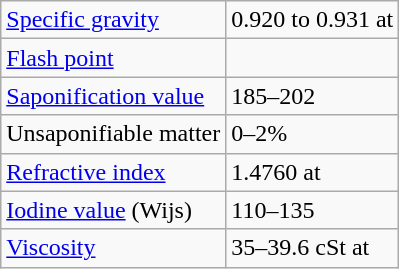<table class="wikitable" style="float: left;">
<tr>
<td><a href='#'>Specific gravity</a></td>
<td>0.920 to 0.931 at </td>
</tr>
<tr>
<td><a href='#'>Flash point</a></td>
<td></td>
</tr>
<tr>
<td><a href='#'>Saponification value</a></td>
<td>185–202</td>
</tr>
<tr>
<td>Unsaponifiable matter</td>
<td>0–2%</td>
</tr>
<tr>
<td><a href='#'>Refractive index</a></td>
<td>1.4760 at </td>
</tr>
<tr>
<td><a href='#'>Iodine value</a> (Wijs)</td>
<td>110–135</td>
</tr>
<tr>
<td><a href='#'>Viscosity</a></td>
<td>35–39.6 cSt at </td>
</tr>
</table>
